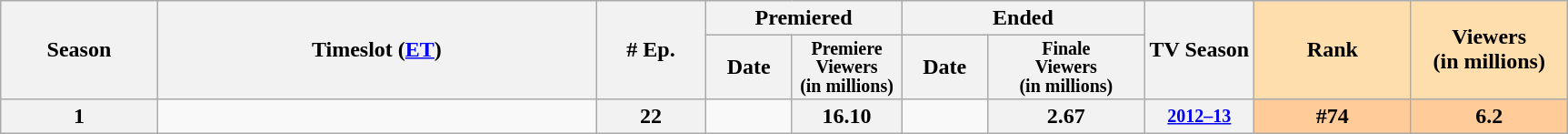<table class="wikitable">
<tr>
<th style="width:10%;" rowspan="2">Season</th>
<th style="width:28%;" rowspan="2">Timeslot (<a href='#'>ET</a>)</th>
<th style="width:7%;" rowspan="2"># Ep.</th>
<th colspan=2>Premiered</th>
<th colspan=2>Ended</th>
<th style="width:7%;" rowspan="2">TV Season</th>
<th style="width:10%; background:#ffdead;" rowspan="2">Rank</th>
<th style="width:10%; background:#ffdead;" rowspan="2">Viewers<br>(in millions)</th>
</tr>
<tr>
<th>Date</th>
<th span style="width:7%; font-size:smaller; line-height:100%;">Premiere<br>Viewers<br>(in millions)</th>
<th>Date</th>
<th span style="width:10%; font-size:smaller; line-height:100%;">Finale<br>Viewers<br>(in millions)</th>
</tr>
<tr>
<th><strong>1</strong></th>
<td></td>
<th>22</th>
<td style="font-size:11px;line-height:110%"></td>
<th>16.10</th>
<td style="font-size:11px;line-height:110%"></td>
<th>2.67</th>
<th style="font-size:smaller"><a href='#'>2012–13</a></th>
<th style="background:#fc9;">#74</th>
<th style="background:#fc9;">6.2</th>
</tr>
</table>
